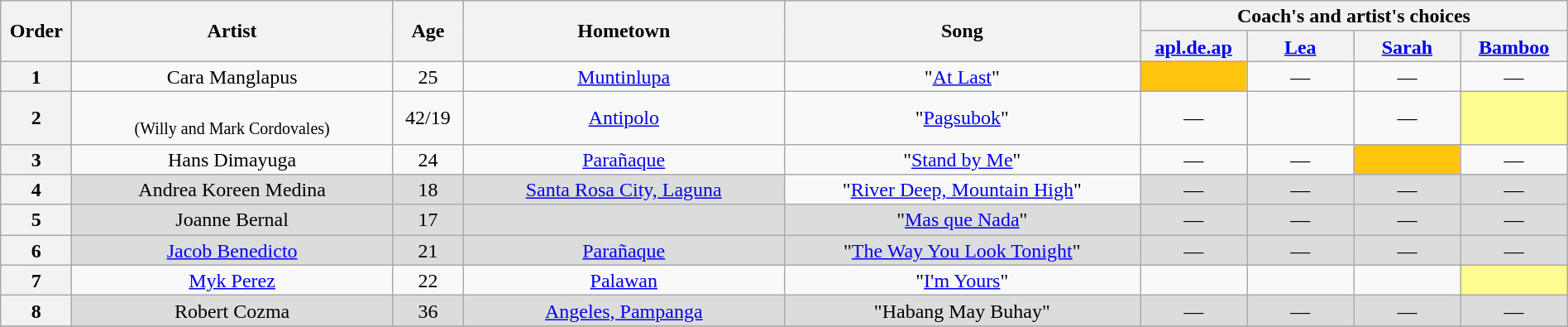<table class="wikitable" style="text-align:center; line-height:17px; width:100%;">
<tr>
<th rowspan="2" scope="col" style="width:04%;">Order</th>
<th rowspan="2" scope="col" style="width:18%;">Artist</th>
<th rowspan="2" scope="col" style="width:04%;">Age</th>
<th rowspan="2" scope="col" style="width:18%;">Hometown</th>
<th rowspan="2" scope="col" style="width:20%;">Song</th>
<th colspan="4" scope="col" style="width:24%;">Coach's and artist's choices</th>
</tr>
<tr>
<th style="width:06%;"><a href='#'>apl.de.ap</a></th>
<th style="width:06%;"><a href='#'>Lea</a></th>
<th style="width:06%;"><a href='#'>Sarah</a></th>
<th style="width:06%;"><a href='#'>Bamboo</a></th>
</tr>
<tr>
<th scope="row">1</th>
<td>Cara Manglapus</td>
<td>25</td>
<td><a href='#'>Muntinlupa</a></td>
<td>"<a href='#'>At Last</a>"</td>
<td style="background:#FFC40C;"><strong></strong></td>
<td>—</td>
<td>—</td>
<td>—</td>
</tr>
<tr>
<th scope="row">2</th>
<td><br><small>(Willy and Mark Cordovales)</small></td>
<td>42/19</td>
<td><a href='#'>Antipolo</a></td>
<td>"<a href='#'>Pagsubok</a>"</td>
<td>—</td>
<td><strong></strong></td>
<td>—</td>
<td style="background:#fdfc8f;"><strong></strong></td>
</tr>
<tr>
<th scope="row">3</th>
<td>Hans Dimayuga</td>
<td>24</td>
<td><a href='#'>Parañaque</a></td>
<td>"<a href='#'>Stand by Me</a>"</td>
<td>—</td>
<td>—</td>
<td style="background:#FFC40C;"><strong></strong></td>
<td>—</td>
</tr>
<tr>
<th scope="row">4</th>
<td style="background:#DCDCDC;">Andrea Koreen Medina</td>
<td style="background:#DCDCDC;">18</td>
<td style="background:#DCDCDC;"><a href='#'>Santa Rosa City, Laguna</a></td>
<td>"<a href='#'>River Deep, Mountain High</a>"</td>
<td style="background:#DCDCDC;">—</td>
<td style="background:#DCDCDC;">—</td>
<td style="background:#DCDCDC;">—</td>
<td style="background:#DCDCDC;">—</td>
</tr>
<tr>
<th scope="row">5</th>
<td style="background:#DCDCDC;">Joanne Bernal</td>
<td style="background:#DCDCDC;">17</td>
<td style="background:#DCDCDC;"></td>
<td style="background:#DCDCDC;">"<a href='#'>Mas que Nada</a>"</td>
<td style="background:#DCDCDC;">—</td>
<td style="background:#DCDCDC;">—</td>
<td style="background:#DCDCDC;">—</td>
<td style="background:#DCDCDC;">—</td>
</tr>
<tr>
<th scope="row">6</th>
<td style="background:#DCDCDC;"><a href='#'>Jacob Benedicto</a></td>
<td style="background:#DCDCDC;">21</td>
<td style="background:#DCDCDC;"><a href='#'>Parañaque</a></td>
<td style="background:#DCDCDC;">"<a href='#'>The Way You Look Tonight</a>"</td>
<td style="background:#DCDCDC;">—</td>
<td style="background:#DCDCDC;">—</td>
<td style="background:#DCDCDC;">—</td>
<td style="background:#DCDCDC;">—</td>
</tr>
<tr>
<th scope="row">7</th>
<td><a href='#'>Myk Perez</a></td>
<td>22</td>
<td><a href='#'>Palawan</a></td>
<td>"<a href='#'>I'm Yours</a>"</td>
<td><strong></strong></td>
<td><strong></strong></td>
<td><strong></strong></td>
<td style="background:#fdfc8f;"><strong></strong></td>
</tr>
<tr>
<th scope="row">8</th>
<td style="background:#DCDCDC;">Robert Cozma</td>
<td style="background:#DCDCDC;">36</td>
<td style="background:#DCDCDC;"><a href='#'>Angeles, Pampanga</a></td>
<td style="background:#DCDCDC;">"Habang May Buhay"</td>
<td style="background:#DCDCDC;">—</td>
<td style="background:#DCDCDC;">—</td>
<td style="background:#DCDCDC;">—</td>
<td style="background:#DCDCDC;">—</td>
</tr>
<tr>
</tr>
</table>
